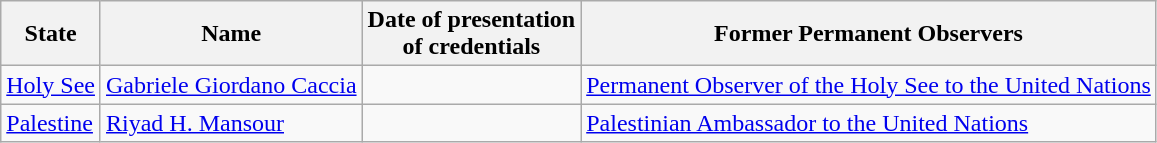<table class="wikitable sortable">
<tr Observers>
<th>State</th>
<th>Name</th>
<th>Date of presentation <br>of credentials</th>
<th>Former Permanent Observers</th>
</tr>
<tr>
<td><a href='#'>Holy See</a></td>
<td><a href='#'>Gabriele Giordano Caccia</a></td>
<td></td>
<td><a href='#'>Permanent Observer of the Holy See to the United Nations</a></td>
</tr>
<tr>
<td><a href='#'>Palestine</a></td>
<td><a href='#'>Riyad H. Mansour</a></td>
<td></td>
<td><a href='#'>Palestinian Ambassador to the United Nations</a></td>
</tr>
</table>
